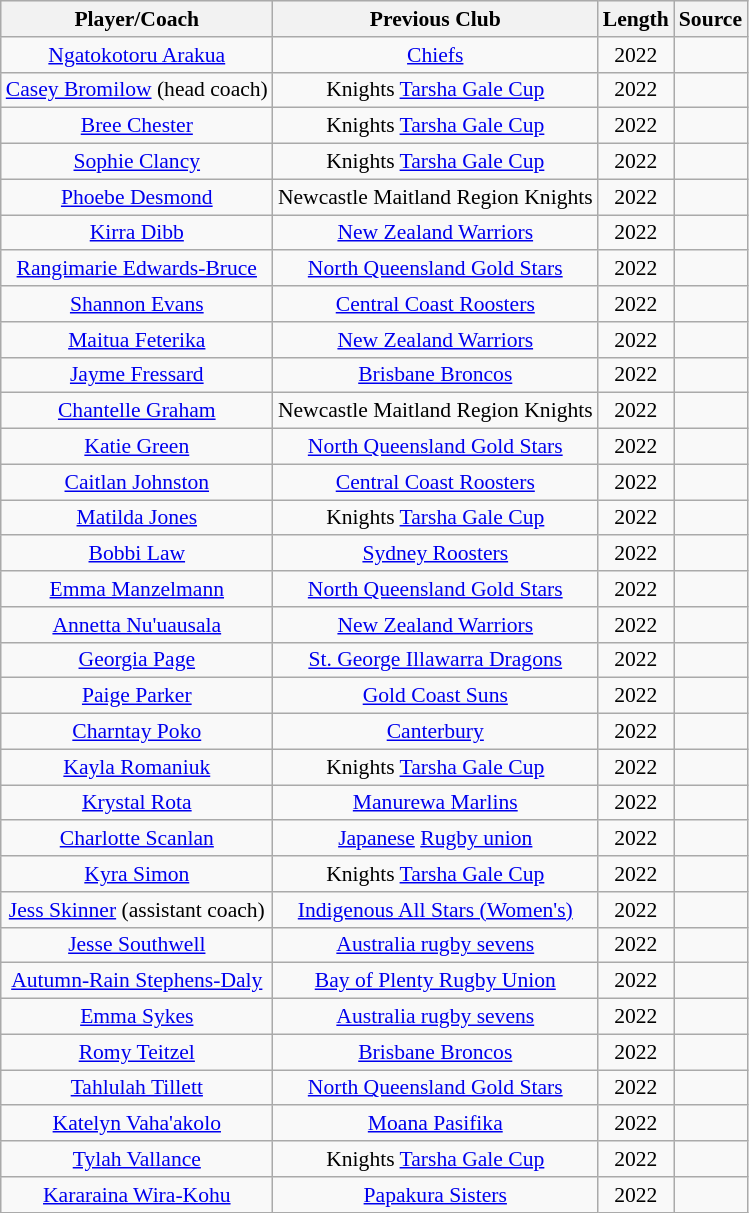<table class="wikitable sortable" style="text-align: center; font-size:90%">
<tr style="background:#efefef;">
<th>Player/Coach</th>
<th>Previous Club</th>
<th>Length</th>
<th>Source</th>
</tr>
<tr>
<td><a href='#'>Ngatokotoru Arakua</a></td>
<td><a href='#'>Chiefs</a></td>
<td>2022</td>
<td></td>
</tr>
<tr>
<td><a href='#'>Casey Bromilow</a> (head coach)</td>
<td>Knights <a href='#'>Tarsha Gale Cup</a></td>
<td>2022</td>
<td></td>
</tr>
<tr>
<td><a href='#'>Bree Chester</a></td>
<td>Knights <a href='#'>Tarsha Gale Cup</a></td>
<td>2022</td>
<td></td>
</tr>
<tr>
<td><a href='#'>Sophie Clancy</a></td>
<td>Knights <a href='#'>Tarsha Gale Cup</a></td>
<td>2022</td>
<td></td>
</tr>
<tr>
<td><a href='#'>Phoebe Desmond</a></td>
<td>Newcastle Maitland Region Knights</td>
<td>2022</td>
<td></td>
</tr>
<tr>
<td><a href='#'>Kirra Dibb</a></td>
<td><a href='#'>New Zealand Warriors</a></td>
<td>2022</td>
<td></td>
</tr>
<tr>
<td><a href='#'>Rangimarie Edwards-Bruce</a></td>
<td><a href='#'>North Queensland Gold Stars</a></td>
<td>2022</td>
<td></td>
</tr>
<tr>
<td><a href='#'>Shannon Evans</a></td>
<td><a href='#'>Central Coast Roosters</a></td>
<td>2022</td>
<td></td>
</tr>
<tr>
<td><a href='#'>Maitua Feterika</a></td>
<td><a href='#'>New Zealand Warriors</a></td>
<td>2022</td>
<td></td>
</tr>
<tr>
<td><a href='#'>Jayme Fressard</a></td>
<td><a href='#'>Brisbane Broncos</a></td>
<td>2022</td>
<td></td>
</tr>
<tr>
<td><a href='#'>Chantelle Graham</a></td>
<td>Newcastle Maitland Region Knights</td>
<td>2022</td>
<td></td>
</tr>
<tr>
<td><a href='#'>Katie Green</a></td>
<td><a href='#'>North Queensland Gold Stars</a></td>
<td>2022</td>
<td></td>
</tr>
<tr>
<td><a href='#'>Caitlan Johnston</a></td>
<td><a href='#'>Central Coast Roosters</a></td>
<td>2022</td>
<td></td>
</tr>
<tr>
<td><a href='#'>Matilda Jones</a></td>
<td>Knights <a href='#'>Tarsha Gale Cup</a></td>
<td>2022</td>
<td></td>
</tr>
<tr>
<td><a href='#'>Bobbi Law</a></td>
<td><a href='#'>Sydney Roosters</a></td>
<td>2022</td>
<td></td>
</tr>
<tr>
<td><a href='#'>Emma Manzelmann</a></td>
<td><a href='#'>North Queensland Gold Stars</a></td>
<td>2022</td>
<td></td>
</tr>
<tr>
<td><a href='#'>Annetta Nu'uausala</a></td>
<td><a href='#'>New Zealand Warriors</a></td>
<td>2022</td>
<td></td>
</tr>
<tr>
<td><a href='#'>Georgia Page</a></td>
<td><a href='#'>St. George Illawarra Dragons</a></td>
<td>2022</td>
<td></td>
</tr>
<tr>
<td><a href='#'>Paige Parker</a></td>
<td><a href='#'>Gold Coast Suns</a></td>
<td>2022</td>
<td></td>
</tr>
<tr>
<td><a href='#'>Charntay Poko</a></td>
<td><a href='#'>Canterbury</a></td>
<td>2022</td>
<td></td>
</tr>
<tr>
<td><a href='#'>Kayla Romaniuk</a></td>
<td>Knights <a href='#'>Tarsha Gale Cup</a></td>
<td>2022</td>
<td></td>
</tr>
<tr>
<td><a href='#'>Krystal Rota</a></td>
<td><a href='#'>Manurewa Marlins</a></td>
<td>2022</td>
<td></td>
</tr>
<tr>
<td><a href='#'>Charlotte Scanlan</a></td>
<td><a href='#'>Japanese</a> <a href='#'>Rugby union</a></td>
<td>2022</td>
<td></td>
</tr>
<tr>
<td><a href='#'>Kyra Simon</a></td>
<td>Knights <a href='#'>Tarsha Gale Cup</a></td>
<td>2022</td>
<td></td>
</tr>
<tr>
<td><a href='#'>Jess Skinner</a> (assistant coach)</td>
<td><a href='#'>Indigenous All Stars (Women's)</a></td>
<td>2022</td>
<td></td>
</tr>
<tr>
<td><a href='#'>Jesse Southwell</a></td>
<td><a href='#'>Australia rugby sevens</a></td>
<td>2022</td>
<td></td>
</tr>
<tr>
<td><a href='#'>Autumn-Rain Stephens-Daly</a></td>
<td><a href='#'>Bay of Plenty Rugby Union</a></td>
<td>2022</td>
<td></td>
</tr>
<tr>
<td><a href='#'>Emma Sykes</a></td>
<td><a href='#'>Australia rugby sevens</a></td>
<td>2022</td>
<td></td>
</tr>
<tr>
<td><a href='#'>Romy Teitzel</a></td>
<td><a href='#'>Brisbane Broncos</a></td>
<td>2022</td>
<td></td>
</tr>
<tr>
<td><a href='#'>Tahlulah Tillett</a></td>
<td><a href='#'>North Queensland Gold Stars</a></td>
<td>2022</td>
<td></td>
</tr>
<tr>
<td><a href='#'>Katelyn Vaha'akolo</a></td>
<td><a href='#'>Moana Pasifika</a></td>
<td>2022</td>
<td></td>
</tr>
<tr>
<td><a href='#'>Tylah Vallance</a></td>
<td>Knights <a href='#'>Tarsha Gale Cup</a></td>
<td>2022</td>
<td></td>
</tr>
<tr>
<td><a href='#'>Kararaina Wira-Kohu</a></td>
<td><a href='#'>Papakura Sisters</a></td>
<td>2022</td>
<td></td>
</tr>
</table>
